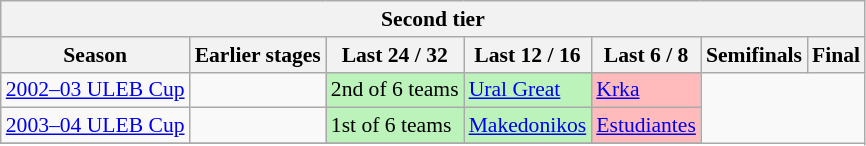<table class="wikitable" style="font-size:90%">
<tr>
<th colspan=7>Second tier</th>
</tr>
<tr>
<th>Season</th>
<th>Earlier stages</th>
<th>Last 24 / 32</th>
<th>Last 12 / 16</th>
<th>Last 6 / 8</th>
<th>Semifinals</th>
<th>Final</th>
</tr>
<tr>
<td><a href='#'>2002–03 ULEB Cup</a></td>
<td></td>
<td bgcolor=#BBF3BB>2nd of 6 teams</td>
<td bgcolor=#BBF3BB> <a href='#'>Ural Great</a></td>
<td bgcolor=#FFBBBB> <a href='#'>Krka</a></td>
</tr>
<tr>
<td><a href='#'>2003–04 ULEB Cup</a></td>
<td></td>
<td bgcolor=#BBF3BB>1st of 6 teams</td>
<td bgcolor=#BBF3BB> <a href='#'>Makedonikos</a></td>
<td bgcolor=#FFBBBB> <a href='#'>Estudiantes</a></td>
</tr>
<tr>
</tr>
</table>
